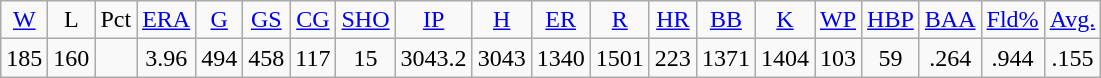<table class=wikitable style="text-align:center">
<tr>
<td><a href='#'>W</a></td>
<td>L</td>
<td>Pct</td>
<td><a href='#'>ERA</a></td>
<td><a href='#'>G</a></td>
<td><a href='#'>GS</a></td>
<td><a href='#'>CG</a></td>
<td><a href='#'>SHO</a></td>
<td><a href='#'>IP</a></td>
<td><a href='#'>H</a></td>
<td><a href='#'>ER</a></td>
<td><a href='#'>R</a></td>
<td><a href='#'>HR</a></td>
<td><a href='#'>BB</a></td>
<td><a href='#'>K</a></td>
<td><a href='#'>WP</a></td>
<td><a href='#'>HBP</a></td>
<td><a href='#'>BAA</a></td>
<td><a href='#'>Fld%</a></td>
<td><a href='#'>Avg.</a></td>
</tr>
<tr>
<td>185</td>
<td>160</td>
<td></td>
<td>3.96</td>
<td>494</td>
<td>458</td>
<td>117</td>
<td>15</td>
<td>3043.2</td>
<td>3043</td>
<td>1340</td>
<td>1501</td>
<td>223</td>
<td>1371</td>
<td>1404</td>
<td>103</td>
<td>59</td>
<td>.264</td>
<td>.944</td>
<td>.155</td>
</tr>
</table>
